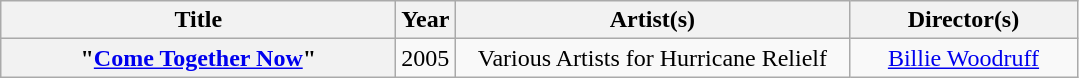<table class="wikitable plainrowheaders" style="text-align:center;">
<tr>
<th scope="col" style="width:16em;">Title</th>
<th scope="col">Year</th>
<th scope="col" style="width:16em;">Artist(s)</th>
<th scope="col" style="width:9em;">Director(s)</th>
</tr>
<tr>
<th scope="row">"<a href='#'>Come Together Now</a>"</th>
<td>2005</td>
<td>Various Artists for Hurricane Relielf</td>
<td><a href='#'>Billie Woodruff</a></td>
</tr>
</table>
